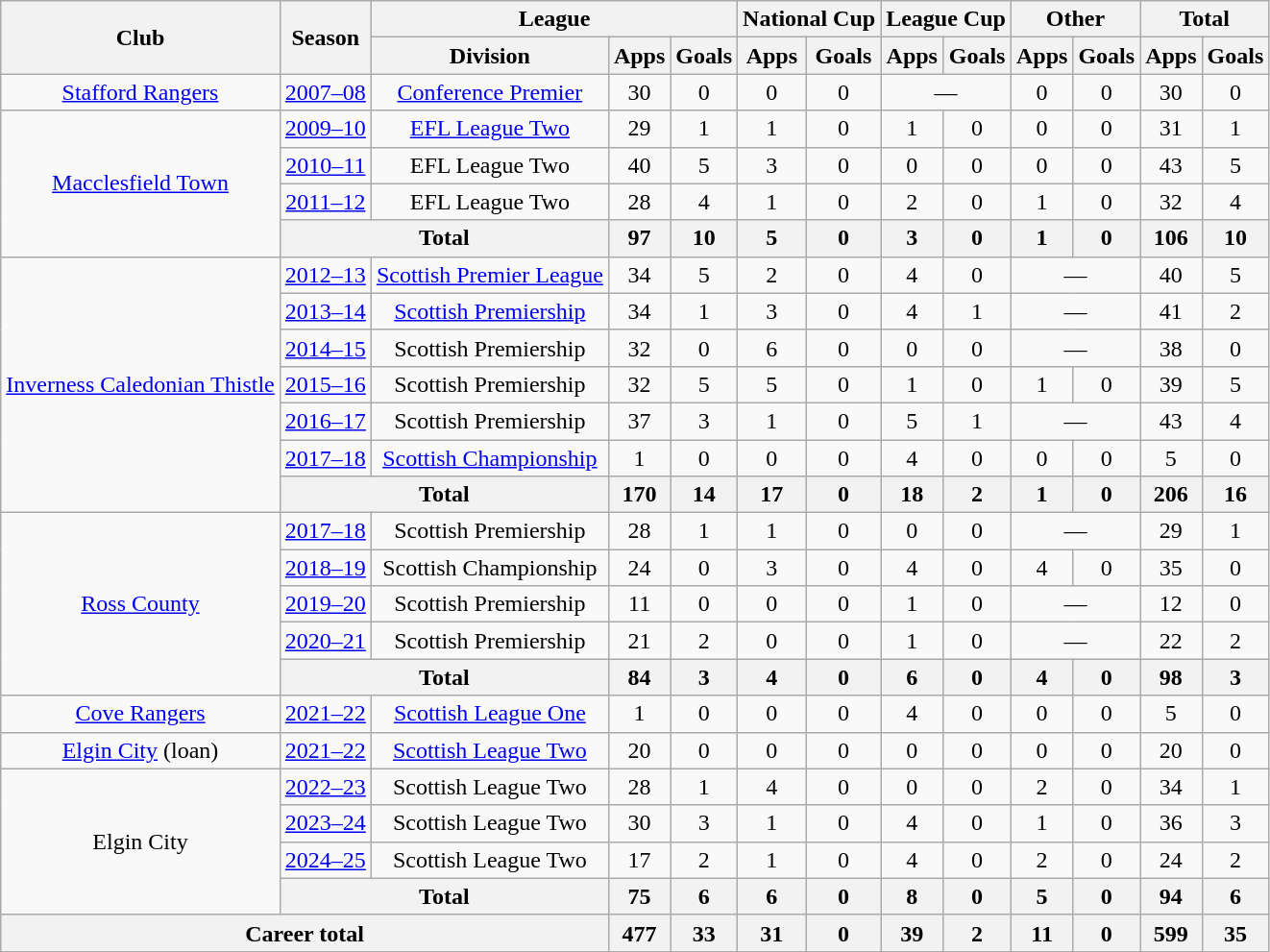<table class="wikitable" style="text-align:center">
<tr>
<th rowspan="2">Club</th>
<th rowspan="2">Season</th>
<th colspan="3">League</th>
<th colspan="2">National Cup</th>
<th colspan="2">League Cup</th>
<th colspan="2">Other</th>
<th colspan="2">Total</th>
</tr>
<tr>
<th>Division</th>
<th>Apps</th>
<th>Goals</th>
<th>Apps</th>
<th>Goals</th>
<th>Apps</th>
<th>Goals</th>
<th>Apps</th>
<th>Goals</th>
<th>Apps</th>
<th>Goals</th>
</tr>
<tr>
<td><a href='#'>Stafford Rangers</a></td>
<td><a href='#'>2007–08</a></td>
<td><a href='#'>Conference Premier</a></td>
<td>30</td>
<td>0</td>
<td>0</td>
<td>0</td>
<td colspan="2">—</td>
<td>0</td>
<td>0</td>
<td>30</td>
<td>0</td>
</tr>
<tr>
<td rowspan="4"><a href='#'>Macclesfield Town</a></td>
<td><a href='#'>2009–10</a></td>
<td><a href='#'>EFL League Two</a></td>
<td>29</td>
<td>1</td>
<td>1</td>
<td>0</td>
<td>1</td>
<td>0</td>
<td>0</td>
<td>0</td>
<td>31</td>
<td>1</td>
</tr>
<tr>
<td><a href='#'>2010–11</a></td>
<td>EFL League Two</td>
<td>40</td>
<td>5</td>
<td>3</td>
<td>0</td>
<td>0</td>
<td>0</td>
<td>0</td>
<td>0</td>
<td>43</td>
<td>5</td>
</tr>
<tr>
<td><a href='#'>2011–12</a></td>
<td>EFL League Two</td>
<td>28</td>
<td>4</td>
<td>1</td>
<td>0</td>
<td>2</td>
<td>0</td>
<td>1</td>
<td>0</td>
<td>32</td>
<td>4</td>
</tr>
<tr>
<th colspan="2">Total</th>
<th>97</th>
<th>10</th>
<th>5</th>
<th>0</th>
<th>3</th>
<th>0</th>
<th>1</th>
<th>0</th>
<th>106</th>
<th>10</th>
</tr>
<tr>
<td rowspan="7"><a href='#'>Inverness Caledonian Thistle</a></td>
<td><a href='#'>2012–13</a></td>
<td><a href='#'>Scottish Premier League</a></td>
<td>34</td>
<td>5</td>
<td>2</td>
<td>0</td>
<td>4</td>
<td>0</td>
<td colspan="2">—</td>
<td>40</td>
<td>5</td>
</tr>
<tr>
<td><a href='#'>2013–14</a></td>
<td><a href='#'>Scottish Premiership</a></td>
<td>34</td>
<td>1</td>
<td>3</td>
<td>0</td>
<td>4</td>
<td>1</td>
<td colspan="2">—</td>
<td>41</td>
<td>2</td>
</tr>
<tr>
<td><a href='#'>2014–15</a></td>
<td>Scottish Premiership</td>
<td>32</td>
<td>0</td>
<td>6</td>
<td>0</td>
<td>0</td>
<td>0</td>
<td colspan="2">—</td>
<td>38</td>
<td>0</td>
</tr>
<tr>
<td><a href='#'>2015–16</a></td>
<td>Scottish Premiership</td>
<td>32</td>
<td>5</td>
<td>5</td>
<td>0</td>
<td>1</td>
<td>0</td>
<td>1</td>
<td>0</td>
<td>39</td>
<td>5</td>
</tr>
<tr>
<td><a href='#'>2016–17</a></td>
<td>Scottish Premiership</td>
<td>37</td>
<td>3</td>
<td>1</td>
<td>0</td>
<td>5</td>
<td>1</td>
<td colspan="2">—</td>
<td>43</td>
<td>4</td>
</tr>
<tr>
<td><a href='#'>2017–18</a></td>
<td><a href='#'>Scottish Championship</a></td>
<td>1</td>
<td>0</td>
<td>0</td>
<td>0</td>
<td>4</td>
<td>0</td>
<td>0</td>
<td>0</td>
<td>5</td>
<td>0</td>
</tr>
<tr>
<th colspan="2">Total</th>
<th>170</th>
<th>14</th>
<th>17</th>
<th>0</th>
<th>18</th>
<th>2</th>
<th>1</th>
<th>0</th>
<th>206</th>
<th>16</th>
</tr>
<tr>
<td rowspan=5><a href='#'>Ross County</a></td>
<td><a href='#'>2017–18</a></td>
<td>Scottish Premiership</td>
<td>28</td>
<td>1</td>
<td>1</td>
<td>0</td>
<td>0</td>
<td>0</td>
<td colspan="2">—</td>
<td>29</td>
<td>1</td>
</tr>
<tr>
<td><a href='#'>2018–19</a></td>
<td>Scottish Championship</td>
<td>24</td>
<td>0</td>
<td>3</td>
<td>0</td>
<td>4</td>
<td>0</td>
<td>4</td>
<td>0</td>
<td>35</td>
<td>0</td>
</tr>
<tr>
<td><a href='#'>2019–20</a></td>
<td>Scottish Premiership</td>
<td>11</td>
<td>0</td>
<td>0</td>
<td>0</td>
<td>1</td>
<td>0</td>
<td colspan="2">—</td>
<td>12</td>
<td>0</td>
</tr>
<tr>
<td><a href='#'>2020–21</a></td>
<td>Scottish Premiership</td>
<td>21</td>
<td>2</td>
<td>0</td>
<td>0</td>
<td>1</td>
<td>0</td>
<td colspan=2>—</td>
<td>22</td>
<td>2</td>
</tr>
<tr>
<th colspan=2>Total</th>
<th>84</th>
<th>3</th>
<th>4</th>
<th>0</th>
<th>6</th>
<th>0</th>
<th>4</th>
<th>0</th>
<th>98</th>
<th>3</th>
</tr>
<tr>
<td><a href='#'>Cove Rangers</a></td>
<td><a href='#'>2021–22</a></td>
<td><a href='#'>Scottish League One</a></td>
<td>1</td>
<td>0</td>
<td>0</td>
<td>0</td>
<td>4</td>
<td>0</td>
<td>0</td>
<td>0</td>
<td>5</td>
<td>0</td>
</tr>
<tr>
<td><a href='#'>Elgin City</a> (loan)</td>
<td><a href='#'>2021–22</a></td>
<td><a href='#'>Scottish League Two</a></td>
<td>20</td>
<td>0</td>
<td>0</td>
<td>0</td>
<td>0</td>
<td>0</td>
<td>0</td>
<td>0</td>
<td>20</td>
<td>0</td>
</tr>
<tr>
<td rowspan="4">Elgin City</td>
<td><a href='#'>2022–23</a></td>
<td>Scottish League Two</td>
<td>28</td>
<td>1</td>
<td>4</td>
<td>0</td>
<td>0</td>
<td>0</td>
<td>2</td>
<td>0</td>
<td>34</td>
<td>1</td>
</tr>
<tr>
<td><a href='#'>2023–24</a></td>
<td>Scottish League Two</td>
<td>30</td>
<td>3</td>
<td>1</td>
<td>0</td>
<td>4</td>
<td>0</td>
<td>1</td>
<td>0</td>
<td>36</td>
<td>3</td>
</tr>
<tr>
<td><a href='#'>2024–25</a></td>
<td>Scottish League Two</td>
<td>17</td>
<td>2</td>
<td>1</td>
<td>0</td>
<td>4</td>
<td>0</td>
<td>2</td>
<td>0</td>
<td>24</td>
<td>2</td>
</tr>
<tr>
<th colspan="2">Total</th>
<th>75</th>
<th>6</th>
<th>6</th>
<th>0</th>
<th>8</th>
<th>0</th>
<th>5</th>
<th>0</th>
<th>94</th>
<th>6</th>
</tr>
<tr>
<th colspan="3">Career total</th>
<th>477</th>
<th>33</th>
<th>31</th>
<th>0</th>
<th>39</th>
<th>2</th>
<th>11</th>
<th>0</th>
<th>599</th>
<th>35</th>
</tr>
</table>
